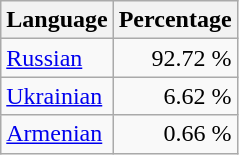<table class="wikitable">
<tr>
<th>Language</th>
<th>Percentage</th>
</tr>
<tr>
<td><a href='#'>Russian</a></td>
<td align="right">92.72 %</td>
</tr>
<tr>
<td><a href='#'>Ukrainian</a></td>
<td align="right">6.62 %</td>
</tr>
<tr>
<td><a href='#'>Armenian</a></td>
<td align="right">0.66 %</td>
</tr>
</table>
